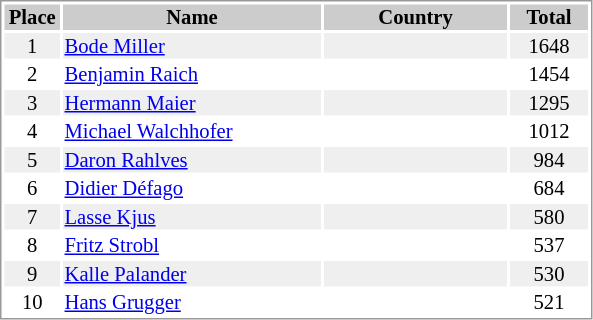<table border="0" style="border: 1px solid #999; background-color:#FFFFFF; text-align:center; font-size:86%; line-height:15px;">
<tr align="center" bgcolor="#CCCCCC">
<th width=35>Place</th>
<th width=170>Name</th>
<th width=120>Country</th>
<th width=50>Total</th>
</tr>
<tr bgcolor="#EFEFEF">
<td>1</td>
<td align="left"><a href='#'>Bode Miller</a></td>
<td align="left"></td>
<td>1648</td>
</tr>
<tr>
<td>2</td>
<td align="left"><a href='#'>Benjamin Raich</a></td>
<td align="left"></td>
<td>1454</td>
</tr>
<tr bgcolor="#EFEFEF">
<td>3</td>
<td align="left"><a href='#'>Hermann Maier</a></td>
<td align="left"></td>
<td>1295</td>
</tr>
<tr>
<td>4</td>
<td align="left"><a href='#'>Michael Walchhofer</a></td>
<td align="left"></td>
<td>1012</td>
</tr>
<tr bgcolor="#EFEFEF">
<td>5</td>
<td align="left"><a href='#'>Daron Rahlves</a></td>
<td align="left"></td>
<td>984</td>
</tr>
<tr>
<td>6</td>
<td align="left"><a href='#'>Didier Défago</a></td>
<td align="left"></td>
<td>684</td>
</tr>
<tr bgcolor="#EFEFEF">
<td>7</td>
<td align="left"><a href='#'>Lasse Kjus</a></td>
<td align="left"></td>
<td>580</td>
</tr>
<tr>
<td>8</td>
<td align="left"><a href='#'>Fritz Strobl</a></td>
<td align="left"></td>
<td>537</td>
</tr>
<tr bgcolor="#EFEFEF">
<td>9</td>
<td align="left"><a href='#'>Kalle Palander</a></td>
<td align="left"></td>
<td>530</td>
</tr>
<tr>
<td>10</td>
<td align="left"><a href='#'>Hans Grugger</a></td>
<td align="left"></td>
<td>521</td>
</tr>
</table>
